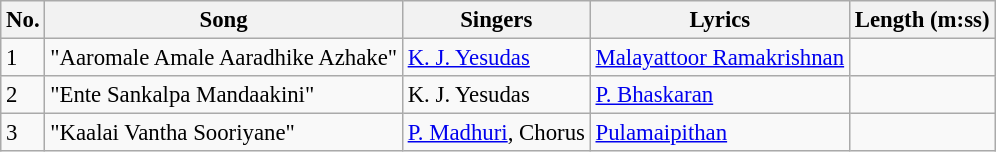<table class="wikitable" style="font-size:95%;">
<tr>
<th>No.</th>
<th>Song</th>
<th>Singers</th>
<th>Lyrics</th>
<th>Length (m:ss)</th>
</tr>
<tr>
<td>1</td>
<td>"Aaromale Amale Aaradhike Azhake"</td>
<td><a href='#'>K. J. Yesudas</a></td>
<td><a href='#'>Malayattoor Ramakrishnan</a></td>
<td></td>
</tr>
<tr>
<td>2</td>
<td>"Ente Sankalpa Mandaakini"</td>
<td>K. J. Yesudas</td>
<td><a href='#'>P. Bhaskaran</a></td>
<td></td>
</tr>
<tr>
<td>3</td>
<td>"Kaalai Vantha Sooriyane"</td>
<td><a href='#'>P. Madhuri</a>, Chorus</td>
<td><a href='#'>Pulamaipithan</a></td>
<td></td>
</tr>
</table>
